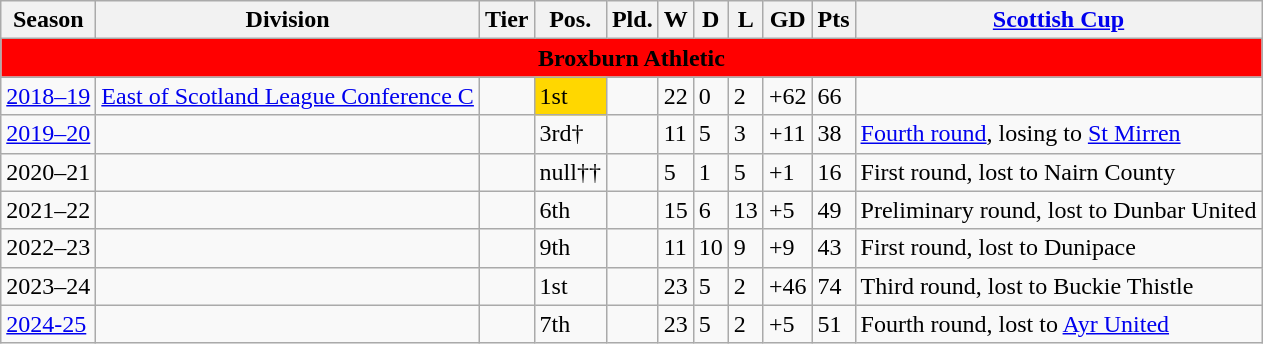<table class="wikitable">
<tr>
<th>Season</th>
<th>Division</th>
<th>Tier</th>
<th>Pos.</th>
<th>Pld.</th>
<th>W</th>
<th>D</th>
<th>L</th>
<th>GD</th>
<th>Pts</th>
<th><a href='#'>Scottish Cup</a></th>
</tr>
<tr>
<td colspan="13" align=center bgcolor="#FF0000"><span><strong>Broxburn Athletic</strong></span></td>
</tr>
<tr>
<td><a href='#'>2018–19</a></td>
<td><a href='#'>East of Scotland League Conference C</a></td>
<td></td>
<td bgcolor=gold>1st</td>
<td></td>
<td>22</td>
<td>0</td>
<td>2</td>
<td>+62</td>
<td>66</td>
<td></td>
</tr>
<tr>
<td><a href='#'>2019–20</a></td>
<td></td>
<td></td>
<td>3rd†</td>
<td></td>
<td>11</td>
<td>5</td>
<td>3</td>
<td>+11</td>
<td>38</td>
<td><a href='#'>Fourth round</a>, losing to <a href='#'>St Mirren</a></td>
</tr>
<tr>
<td>2020–21</td>
<td></td>
<td></td>
<td>null††</td>
<td></td>
<td>5</td>
<td>1</td>
<td>5</td>
<td>+1</td>
<td>16</td>
<td>First round, lost to Nairn County</td>
</tr>
<tr>
<td>2021–22</td>
<td></td>
<td></td>
<td>6th</td>
<td></td>
<td>15</td>
<td>6</td>
<td>13</td>
<td>+5</td>
<td>49</td>
<td>Preliminary round, lost to Dunbar United</td>
</tr>
<tr>
<td>2022–23</td>
<td></td>
<td></td>
<td>9th</td>
<td></td>
<td>11</td>
<td>10</td>
<td>9</td>
<td>+9</td>
<td>43</td>
<td>First round, lost to Dunipace</td>
</tr>
<tr>
<td>2023–24</td>
<td></td>
<td></td>
<td>1st</td>
<td></td>
<td>23</td>
<td>5</td>
<td>2</td>
<td>+46</td>
<td>74</td>
<td>Third round, lost to Buckie Thistle</td>
</tr>
<tr>
<td><a href='#'> 2024-25</a></td>
<td></td>
<td></td>
<td>7th</td>
<td></td>
<td>23</td>
<td>5</td>
<td>2</td>
<td>+5</td>
<td>51</td>
<td>Fourth round, lost to <a href='#'> Ayr United</a></td>
</tr>
</table>
